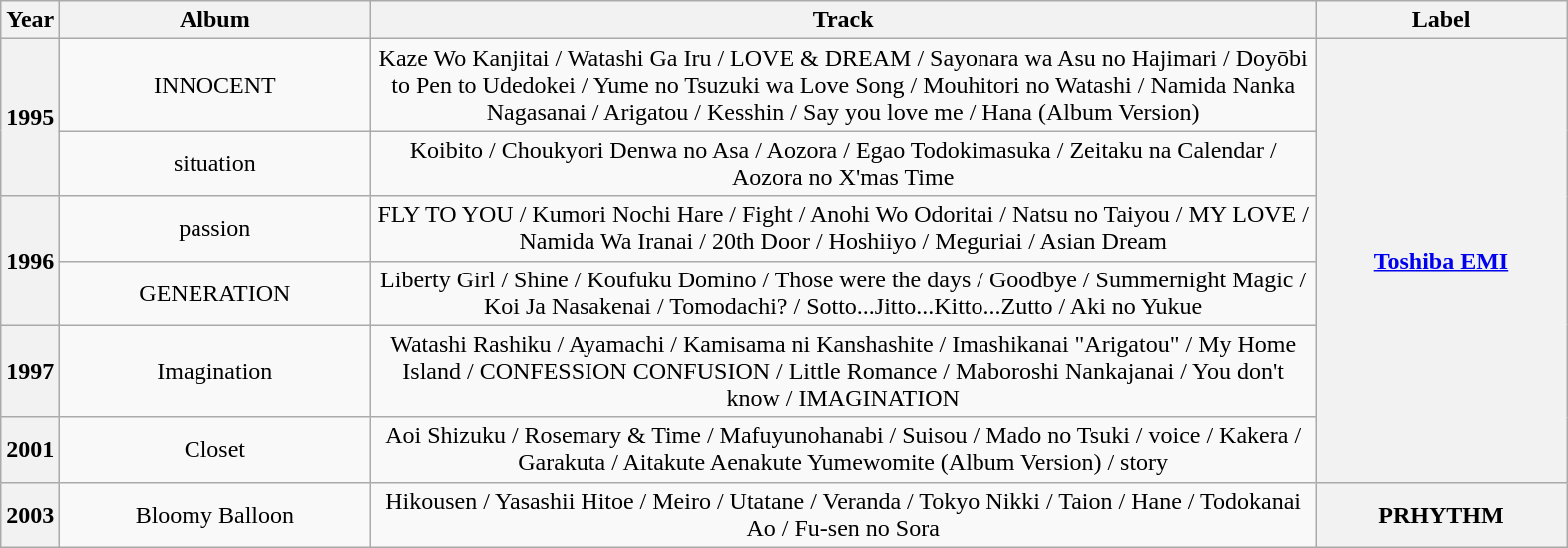<table class="wikitable" style=text-align:center;>
<tr>
<th>Year</th>
<th style="width:200px;">Album</th>
<th style="width:625px;">Track</th>
<th style="width:160px;">Label</th>
</tr>
<tr>
<th rowspan="2">1995</th>
<td>INNOCENT</td>
<td>Kaze Wo Kanjitai / Watashi Ga Iru / LOVE & DREAM / Sayonara wa Asu no Hajimari / Doyōbi to Pen to Udedokei / Yume no Tsuzuki wa Love Song / Mouhitori no Watashi / Namida Nanka Nagasanai / Arigatou / Kesshin / Say you love me / Hana (Album Version)</td>
<th rowspan="6"><a href='#'>Toshiba EMI</a></th>
</tr>
<tr>
<td>situation</td>
<td>Koibito / Choukyori Denwa no Asa / Aozora / Egao Todokimasuka / Zeitaku na Calendar / Aozora no X'mas Time</td>
</tr>
<tr>
<th rowspan="2">1996</th>
<td>passion</td>
<td>FLY TO YOU / Kumori Nochi Hare / Fight / Anohi Wo Odoritai / Natsu no Taiyou / MY LOVE / Namida Wa Iranai / 20th Door / Hoshiiyo / Meguriai / Asian Dream</td>
</tr>
<tr>
<td>GENERATION</td>
<td>Liberty Girl / Shine / Koufuku Domino / Those were the days / Goodbye / Summernight Magic / Koi Ja Nasakenai / Tomodachi? / Sotto...Jitto...Kitto...Zutto / Aki no Yukue</td>
</tr>
<tr>
<th>1997</th>
<td>Imagination</td>
<td>Watashi Rashiku / Ayamachi / Kamisama ni Kanshashite / Imashikanai "Arigatou" / My Home Island / CONFESSION CONFUSION / Little Romance / Maboroshi Nankajanai / You don't know / IMAGINATION</td>
</tr>
<tr>
<th>2001</th>
<td>Closet</td>
<td>Aoi Shizuku / Rosemary & Time / Mafuyunohanabi / Suisou / Mado no Tsuki / voice / Kakera / Garakuta / Aitakute Aenakute Yumewomite (Album Version) / story</td>
</tr>
<tr>
<th>2003</th>
<td>Bloomy Balloon</td>
<td>Hikousen / Yasashii Hitoe / Meiro / Utatane / Veranda / Tokyo Nikki / Taion / Hane / Todokanai Ao / Fu-sen no Sora</td>
<th>PRHYTHM</th>
</tr>
</table>
